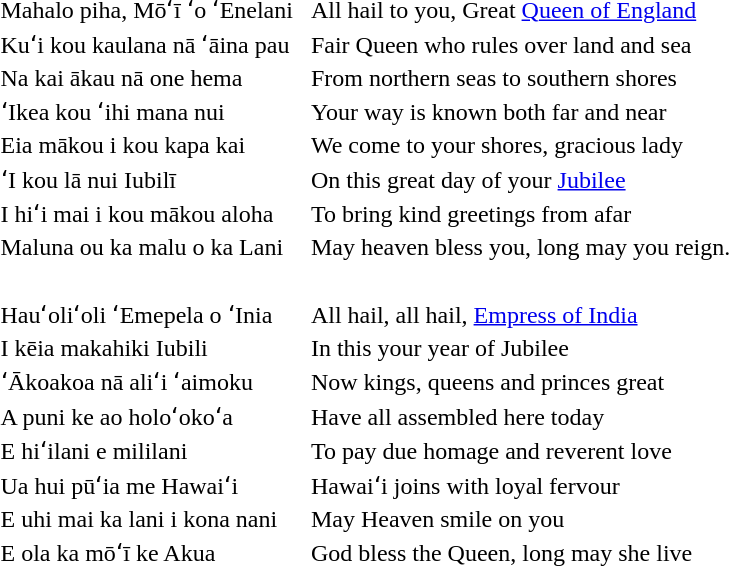<table>
<tr>
<td>Mahalo piha, Mōʻī ʻo ʻEnelani</td>
<td rowspan=99> </td>
<td>All hail to you, Great <a href='#'>Queen of England</a></td>
</tr>
<tr>
<td>Kuʻi kou kaulana nā ʻāina pau</td>
<td>Fair Queen who rules over land and sea</td>
</tr>
<tr>
<td>Na kai ākau nā one hema</td>
<td>From northern seas to southern shores</td>
</tr>
<tr>
<td>ʻIkea kou ʻihi mana nui</td>
<td>Your way is known both far and near</td>
</tr>
<tr>
<td>Eia mākou i kou kapa kai</td>
<td>We come to your shores, gracious lady</td>
</tr>
<tr>
<td>ʻI kou lā nui Iubilī</td>
<td>On this great day of your <a href='#'>Jubilee</a></td>
</tr>
<tr>
<td>I hiʻi mai i kou mākou aloha</td>
<td>To bring kind greetings from afar</td>
</tr>
<tr>
<td>Maluna ou ka malu o ka Lani</td>
<td>May heaven bless you, long may you reign.</td>
</tr>
<tr>
<td> </td>
<td> </td>
</tr>
<tr>
<td>Hauʻoliʻoli ʻEmepela o ʻInia</td>
<td>All hail, all hail, <a href='#'>Empress of India</a></td>
</tr>
<tr>
<td>I kēia makahiki Iubili</td>
<td>In this your year of Jubilee</td>
</tr>
<tr>
<td>ʻĀkoakoa nā aliʻi ʻaimoku</td>
<td>Now kings, queens and princes great</td>
</tr>
<tr>
<td>A puni ke ao holoʻokoʻa</td>
<td>Have all assembled here today</td>
</tr>
<tr>
<td>E hiʻilani e mililani</td>
<td>To pay due homage and reverent love</td>
</tr>
<tr>
<td>Ua hui pūʻia me Hawaiʻi</td>
<td>Hawaiʻi joins with loyal fervour</td>
</tr>
<tr>
<td>E uhi mai ka lani i kona nani</td>
<td>May Heaven smile on you</td>
</tr>
<tr>
<td>E ola ka mōʻī ke Akua</td>
<td>God bless the Queen, long may she live</td>
</tr>
</table>
